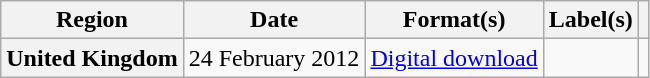<table class="wikitable plainrowheaders">
<tr>
<th scope="col">Region</th>
<th scope="col">Date</th>
<th scope="col">Format(s)</th>
<th scope="col">Label(s)</th>
<th scope="col"></th>
</tr>
<tr>
<th scope="row">United Kingdom</th>
<td>24 February 2012</td>
<td><a href='#'>Digital download</a></td>
<td></td>
<td align="center"></td>
</tr>
</table>
